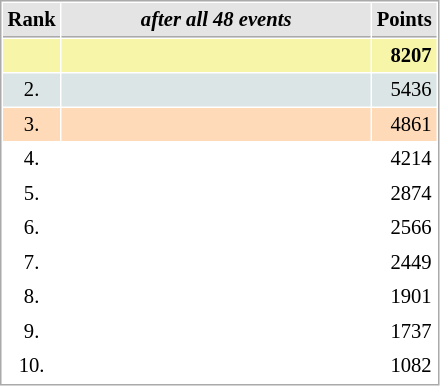<table cellspacing="1" cellpadding="3" style="border:1px solid #AAAAAA; font-size:86%;">
<tr bgcolor="#E4E4E4">
<th style="border-bottom:1px solid #AAAAAA" width=10>Rank</th>
<th style="border-bottom:1px solid #AAAAAA" width=200><em>after all 48 events</em></th>
<th style="border-bottom:1px solid #AAAAAA" width=20 align=right>Points</th>
</tr>
<tr style="background:#f7f6a8;">
<td align=center></td>
<td><strong></strong></td>
<td align=right><strong>8207</strong></td>
</tr>
<tr style="background:#dce5e5;">
<td align=center>2.</td>
<td></td>
<td align=right>5436</td>
</tr>
<tr style="background:#ffdab9;">
<td align=center>3.</td>
<td></td>
<td align=right>4861</td>
</tr>
<tr>
<td align=center>4.</td>
<td></td>
<td align=right>4214</td>
</tr>
<tr>
<td align=center>5.</td>
<td></td>
<td align=right>2874</td>
</tr>
<tr>
<td align=center>6.</td>
<td></td>
<td align=right>2566</td>
</tr>
<tr>
<td align=center>7.</td>
<td></td>
<td align=right>2449</td>
</tr>
<tr>
<td align=center>8.</td>
<td></td>
<td align=right>1901</td>
</tr>
<tr>
<td align=center>9.</td>
<td>  </td>
<td align=right>1737</td>
</tr>
<tr>
<td align=center>10.</td>
<td></td>
<td align=right>1082</td>
</tr>
</table>
